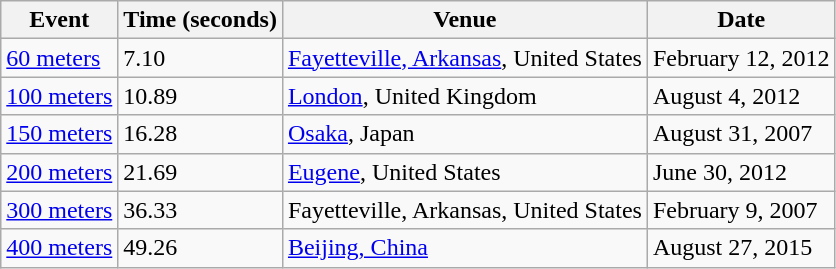<table class="wikitable">
<tr>
<th>Event</th>
<th>Time (seconds)</th>
<th>Venue</th>
<th>Date</th>
</tr>
<tr>
<td><a href='#'>60 meters</a></td>
<td>7.10</td>
<td><a href='#'>Fayetteville, Arkansas</a>, United States</td>
<td>February 12, 2012</td>
</tr>
<tr>
<td><a href='#'>100 meters</a></td>
<td>10.89</td>
<td><a href='#'>London</a>, United Kingdom</td>
<td>August 4, 2012</td>
</tr>
<tr>
<td><a href='#'>150 meters</a></td>
<td>16.28</td>
<td><a href='#'>Osaka</a>, Japan</td>
<td>August 31, 2007</td>
</tr>
<tr>
<td><a href='#'>200 meters</a></td>
<td>21.69</td>
<td><a href='#'>Eugene</a>, United States</td>
<td>June 30, 2012</td>
</tr>
<tr>
<td><a href='#'>300 meters</a></td>
<td>36.33</td>
<td>Fayetteville, Arkansas, United States</td>
<td>February 9, 2007</td>
</tr>
<tr>
<td><a href='#'>400 meters</a></td>
<td>49.26</td>
<td><a href='#'>Beijing, China</a></td>
<td>August 27, 2015</td>
</tr>
</table>
